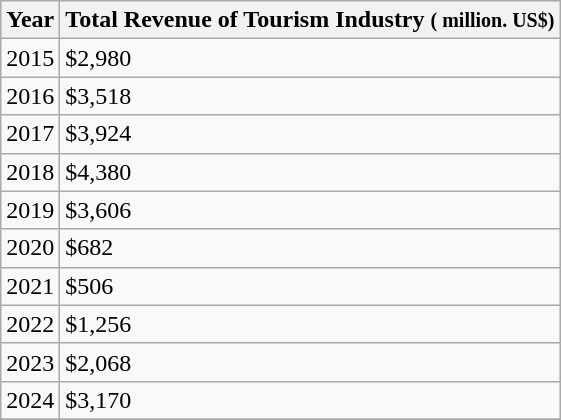<table class="wikitable sortable static-row-numbers static-row-header-text">
<tr>
<th>Year</th>
<th>Total Revenue of Tourism Industry <small>( million. US$)</small> </th>
</tr>
<tr>
<td>2015</td>
<td>$2,980</td>
</tr>
<tr>
<td>2016</td>
<td>$3,518</td>
</tr>
<tr>
<td>2017</td>
<td>$3,924</td>
</tr>
<tr>
<td>2018</td>
<td>$4,380</td>
</tr>
<tr>
<td>2019</td>
<td>$3,606</td>
</tr>
<tr>
<td>2020</td>
<td>$682</td>
</tr>
<tr>
<td>2021</td>
<td>$506</td>
</tr>
<tr>
<td>2022</td>
<td>$1,256</td>
</tr>
<tr>
<td>2023</td>
<td>$2,068</td>
</tr>
<tr>
<td>2024</td>
<td>$3,170</td>
</tr>
<tr>
</tr>
</table>
